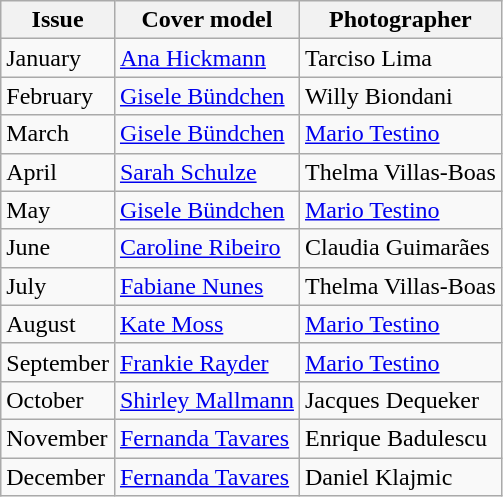<table class="wikitable">
<tr>
<th>Issue</th>
<th>Cover model</th>
<th>Photographer</th>
</tr>
<tr>
<td>January</td>
<td><a href='#'>Ana Hickmann</a></td>
<td>Tarciso Lima</td>
</tr>
<tr>
<td>February</td>
<td><a href='#'>Gisele Bündchen</a></td>
<td>Willy Biondani</td>
</tr>
<tr>
<td>March</td>
<td><a href='#'>Gisele Bündchen</a></td>
<td><a href='#'>Mario Testino</a></td>
</tr>
<tr>
<td>April</td>
<td><a href='#'>Sarah Schulze</a></td>
<td>Thelma Villas-Boas</td>
</tr>
<tr>
<td>May</td>
<td><a href='#'>Gisele Bündchen</a></td>
<td><a href='#'>Mario Testino</a></td>
</tr>
<tr>
<td>June</td>
<td><a href='#'>Caroline Ribeiro</a></td>
<td>Claudia Guimarães</td>
</tr>
<tr>
<td>July</td>
<td><a href='#'>Fabiane Nunes</a></td>
<td>Thelma Villas-Boas</td>
</tr>
<tr>
<td>August</td>
<td><a href='#'>Kate Moss</a></td>
<td><a href='#'>Mario Testino</a></td>
</tr>
<tr>
<td>September</td>
<td><a href='#'>Frankie Rayder</a></td>
<td><a href='#'>Mario Testino</a></td>
</tr>
<tr>
<td>October</td>
<td><a href='#'>Shirley Mallmann</a></td>
<td>Jacques Dequeker</td>
</tr>
<tr>
<td>November</td>
<td><a href='#'>Fernanda Tavares</a></td>
<td>Enrique Badulescu</td>
</tr>
<tr>
<td>December</td>
<td><a href='#'>Fernanda Tavares</a></td>
<td>Daniel Klajmic</td>
</tr>
</table>
